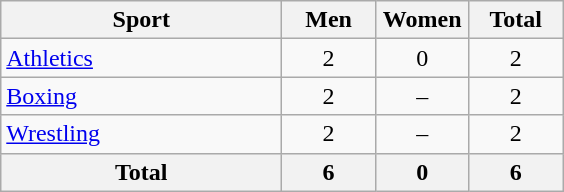<table class="wikitable sortable" style="text-align:center;">
<tr>
<th width=180>Sport</th>
<th width=55>Men</th>
<th width=55>Women</th>
<th width=55>Total</th>
</tr>
<tr>
<td align=left><a href='#'>Athletics</a></td>
<td>2</td>
<td>0</td>
<td>2</td>
</tr>
<tr>
<td align=left><a href='#'>Boxing</a></td>
<td>2</td>
<td>–</td>
<td>2</td>
</tr>
<tr>
<td align=left><a href='#'>Wrestling</a></td>
<td>2</td>
<td>–</td>
<td>2</td>
</tr>
<tr>
<th>Total</th>
<th>6</th>
<th>0</th>
<th>6</th>
</tr>
</table>
